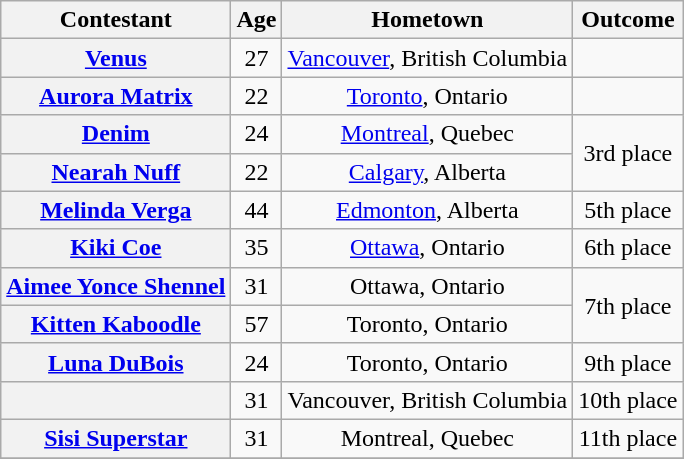<table class="wikitable sortable" style="text-align:center">
<tr>
<th scope="col">Contestant</th>
<th scope="col">Age</th>
<th scope="col">Hometown</th>
<th scope="col">Outcome</th>
</tr>
<tr>
<th scope="row"><a href='#'>Venus</a></th>
<td>27</td>
<td nowrap><a href='#'>Vancouver</a>, British Columbia</td>
<td></td>
</tr>
<tr>
<th scope="row"><a href='#'>Aurora Matrix</a></th>
<td>22</td>
<td><a href='#'>Toronto</a>, Ontario</td>
<td></td>
</tr>
<tr>
<th scope="row"><a href='#'>Denim</a></th>
<td>24</td>
<td><a href='#'>Montreal</a>, Quebec</td>
<td rowspan="2">3rd place</td>
</tr>
<tr>
<th scope="row"><a href='#'>Nearah Nuff</a></th>
<td>22</td>
<td><a href='#'>Calgary</a>, Alberta</td>
</tr>
<tr>
<th scope="row"><a href='#'>Melinda Verga</a></th>
<td>44</td>
<td><a href='#'>Edmonton</a>, Alberta</td>
<td>5th place</td>
</tr>
<tr>
<th scope="row"><a href='#'>Kiki Coe</a></th>
<td>35</td>
<td><a href='#'>Ottawa</a>, Ontario</td>
<td>6th place</td>
</tr>
<tr>
<th scope="row"><a href='#'>Aimee Yonce Shennel</a></th>
<td>31</td>
<td>Ottawa, Ontario</td>
<td rowspan="2">7th place</td>
</tr>
<tr>
<th scope="row"><a href='#'>Kitten Kaboodle</a></th>
<td>57</td>
<td>Toronto, Ontario</td>
</tr>
<tr>
<th scope="row"><a href='#'>Luna DuBois</a></th>
<td>24</td>
<td>Toronto, Ontario</td>
<td>9th place</td>
</tr>
<tr>
<th scope="row" nowrap></th>
<td>31</td>
<td>Vancouver, British Columbia</td>
<td>10th place</td>
</tr>
<tr>
<th scope="row"><a href='#'>Sisi Superstar</a></th>
<td>31</td>
<td>Montreal, Quebec</td>
<td>11th place</td>
</tr>
<tr>
</tr>
</table>
